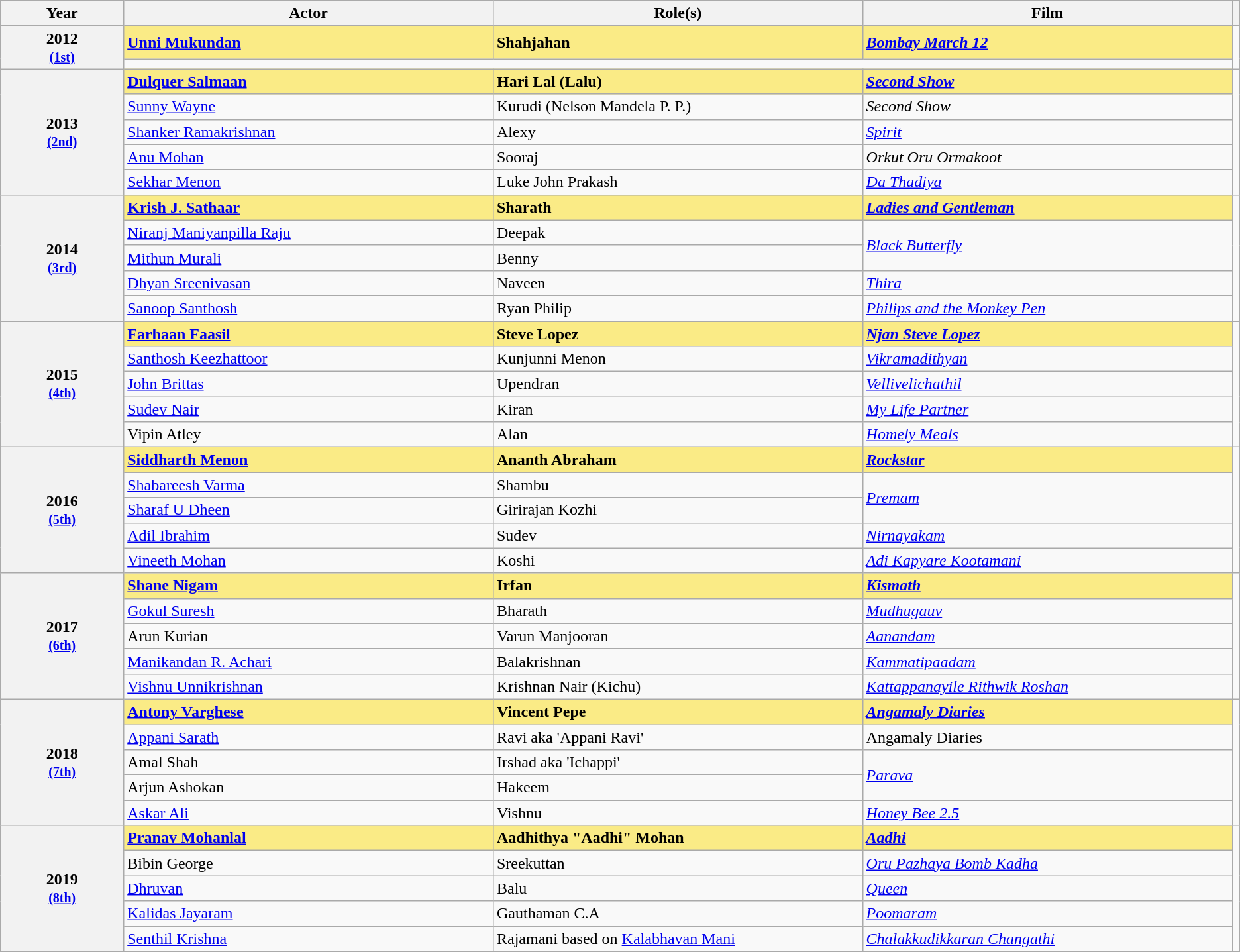<table class="wikitable sortable" style="text-align:left;">
<tr>
<th scope="col" style="width:10%;text-align:center;">Year</th>
<th scope="col" style="width:30%;text-align:center;">Actor</th>
<th scope="col" style="width:30%;text-align:center;">Role(s)</th>
<th scope="col" style="width:30%;text-align:center;">Film</th>
<th class="unsortable"></th>
</tr>
<tr>
<th scope="row" rowspan="2" style="text-align:center">2012 <br><small><a href='#'>(1st)</a></small></th>
<td style="background:#FAEB86;"><strong><a href='#'>Unni Mukundan</a></strong> </td>
<td style="background:#FAEB86;"><strong>Shahjahan</strong></td>
<td style="background:#FAEB86;"><strong><em><a href='#'>Bombay March 12</a></em></strong></td>
<td rowspan="2"></td>
</tr>
<tr>
<td colspan =3 style="text-align:center"></td>
</tr>
<tr>
<th scope="row" rowspan="5" style="text-align:center">2013 <br><small><a href='#'>(2nd)</a></small></th>
<td style="background:#FAEB86;"><strong><a href='#'>Dulquer Salmaan</a></strong> </td>
<td style="background:#FAEB86;"><strong>Hari Lal (Lalu)</strong></td>
<td style="background:#FAEB86;"><strong><em><a href='#'>Second Show</a></em></strong></td>
<td rowspan="5"></td>
</tr>
<tr>
<td><a href='#'>Sunny Wayne</a></td>
<td>Kurudi (Nelson Mandela P. P.)</td>
<td><em>Second Show</em></td>
</tr>
<tr>
<td><a href='#'>Shanker Ramakrishnan</a></td>
<td>Alexy</td>
<td><em><a href='#'>Spirit</a></em></td>
</tr>
<tr>
<td><a href='#'>Anu Mohan</a></td>
<td>Sooraj</td>
<td><em>Orkut Oru Ormakoot</em></td>
</tr>
<tr>
<td><a href='#'>Sekhar Menon</a></td>
<td>Luke John Prakash</td>
<td><em><a href='#'>Da Thadiya</a></em></td>
</tr>
<tr>
<th scope="row" rowspan="5" style="text-align:center">2014 <br><small><a href='#'>(3rd)</a></small></th>
<td style="background:#FAEB86;"><strong><a href='#'>Krish J. Sathaar</a></strong> </td>
<td style="background:#FAEB86;"><strong>Sharath</strong></td>
<td style="background:#FAEB86;"><strong><em><a href='#'>Ladies and Gentleman</a></em></strong></td>
<td rowspan="5"><br></td>
</tr>
<tr>
<td><a href='#'>Niranj Maniyanpilla Raju</a></td>
<td>Deepak</td>
<td rowspan="2"><em><a href='#'>Black Butterfly</a></em></td>
</tr>
<tr>
<td><a href='#'>Mithun Murali</a></td>
<td>Benny</td>
</tr>
<tr>
<td><a href='#'>Dhyan Sreenivasan</a></td>
<td>Naveen</td>
<td><em><a href='#'>Thira</a></em></td>
</tr>
<tr>
<td><a href='#'>Sanoop Santhosh</a></td>
<td>Ryan Philip</td>
<td><em><a href='#'>Philips and the Monkey Pen</a></em></td>
</tr>
<tr>
<th scope="row" rowspan="5" style="text-align:center">2015 <br><small><a href='#'>(4th)</a></small></th>
<td style="background:#FAEB86;"><strong><a href='#'>Farhaan Faasil</a></strong> </td>
<td style="background:#FAEB86;"><strong>Steve Lopez</strong></td>
<td style="background:#FAEB86;"><strong><em><a href='#'>Njan Steve Lopez</a></em></strong></td>
<td rowspan="5"><br></td>
</tr>
<tr>
<td><a href='#'>Santhosh Keezhattoor</a></td>
<td>Kunjunni Menon</td>
<td><em><a href='#'>Vikramadithyan</a></em></td>
</tr>
<tr>
<td><a href='#'>John Brittas</a></td>
<td>Upendran</td>
<td><em><a href='#'>Vellivelichathil</a></em></td>
</tr>
<tr>
<td><a href='#'>Sudev Nair</a></td>
<td>Kiran</td>
<td><em><a href='#'>My Life Partner</a></em></td>
</tr>
<tr>
<td>Vipin Atley</td>
<td>Alan</td>
<td><em><a href='#'>Homely Meals</a></em></td>
</tr>
<tr>
<th scope="row" rowspan="5" style="text-align:center">2016 <br><small><a href='#'>(5th)</a></small></th>
<td style="background:#FAEB86;"><strong><a href='#'>Siddharth Menon</a></strong> </td>
<td style="background:#FAEB86;"><strong>Ananth Abraham</strong></td>
<td style="background:#FAEB86;"><strong><em><a href='#'>Rockstar</a></em></strong></td>
<td rowspan="5"><br></td>
</tr>
<tr>
<td><a href='#'>Shabareesh Varma</a></td>
<td>Shambu</td>
<td rowspan="2"><em><a href='#'>Premam</a></em></td>
</tr>
<tr>
<td><a href='#'>Sharaf U Dheen</a></td>
<td>Girirajan Kozhi</td>
</tr>
<tr>
<td><a href='#'>Adil Ibrahim</a></td>
<td>Sudev</td>
<td><em><a href='#'>Nirnayakam</a></em></td>
</tr>
<tr>
<td><a href='#'>Vineeth Mohan</a></td>
<td>Koshi</td>
<td><em><a href='#'>Adi Kapyare Kootamani</a></em></td>
</tr>
<tr>
<th scope="row" rowspan="5" style="text-align:center">2017 <br><small><a href='#'>(6th)</a></small></th>
<td style="background:#FAEB86;"><strong><a href='#'>Shane Nigam</a></strong> </td>
<td style="background:#FAEB86;"><strong>Irfan</strong></td>
<td style="background:#FAEB86;"><strong><em><a href='#'>Kismath</a></em></strong></td>
<td rowspan="5"><br></td>
</tr>
<tr>
<td><a href='#'>Gokul Suresh</a></td>
<td>Bharath</td>
<td><em><a href='#'>Mudhugauv</a></em></td>
</tr>
<tr>
<td>Arun Kurian</td>
<td>Varun Manjooran</td>
<td><em><a href='#'>Aanandam</a></em></td>
</tr>
<tr>
<td><a href='#'>Manikandan R. Achari</a></td>
<td>Balakrishnan</td>
<td><em><a href='#'>Kammatipaadam</a></em></td>
</tr>
<tr>
<td><a href='#'>Vishnu Unnikrishnan</a></td>
<td>Krishnan Nair (Kichu)</td>
<td><em><a href='#'>Kattappanayile Rithwik Roshan</a></em></td>
</tr>
<tr>
<th scope="row" rowspan="5" style="text-align:center">2018 <br><small><a href='#'>(7th)</a></small></th>
<td style="background:#FAEB86;"><strong><a href='#'>Antony Varghese</a></strong> </td>
<td style="background:#FAEB86;"><strong>Vincent Pepe</strong></td>
<td style="background:#FAEB86;"><strong><em><a href='#'>Angamaly Diaries</a></em></strong></td>
<td rowspan="5"></td>
</tr>
<tr>
<td><a href='#'>Appani Sarath</a></td>
<td>Ravi aka 'Appani Ravi'</td>
<td>Angamaly Diaries</td>
</tr>
<tr>
<td>Amal Shah</td>
<td>Irshad aka 'Ichappi'</td>
<td rowspan="2"><em><a href='#'>Parava</a></em></td>
</tr>
<tr>
<td>Arjun Ashokan</td>
<td>Hakeem</td>
</tr>
<tr>
<td><a href='#'>Askar Ali</a></td>
<td>Vishnu</td>
<td><em><a href='#'>Honey Bee 2.5</a></em></td>
</tr>
<tr>
<th scope="row" rowspan="5" style="text-align:center">2019 <br><small><a href='#'>(8th)</a></small></th>
<td style="background:#FAEB86;"><strong><a href='#'>Pranav Mohanlal</a></strong> </td>
<td style="background:#FAEB86;"><strong>Aadhithya "Aadhi" Mohan</strong></td>
<td style="background:#FAEB86;"><strong><em><a href='#'>Aadhi</a></em></strong></td>
<td rowspan="5"><br></td>
</tr>
<tr>
<td>Bibin George</td>
<td>Sreekuttan</td>
<td><em><a href='#'>Oru Pazhaya Bomb Kadha</a></em></td>
</tr>
<tr>
<td><a href='#'>Dhruvan</a></td>
<td>Balu</td>
<td><em><a href='#'>Queen</a></em></td>
</tr>
<tr>
<td><a href='#'>Kalidas Jayaram</a></td>
<td>Gauthaman C.A</td>
<td><em><a href='#'>Poomaram</a></em></td>
</tr>
<tr>
<td><a href='#'>Senthil Krishna</a></td>
<td>Rajamani based on <a href='#'>Kalabhavan Mani</a></td>
<td><em><a href='#'>Chalakkudikkaran Changathi</a></em></td>
</tr>
<tr>
</tr>
</table>
